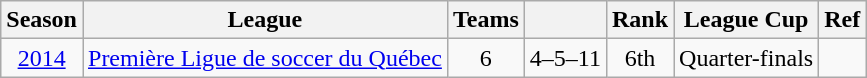<table class="wikitable" style="text-align: center;">
<tr>
<th>Season</th>
<th>League</th>
<th>Teams</th>
<th></th>
<th>Rank</th>
<th>League Cup</th>
<th>Ref</th>
</tr>
<tr>
<td><a href='#'>2014</a></td>
<td><a href='#'>Première Ligue de soccer du Québec</a></td>
<td>6</td>
<td>4–5–11</td>
<td>6th</td>
<td>Quarter-finals</td>
<td></td>
</tr>
</table>
